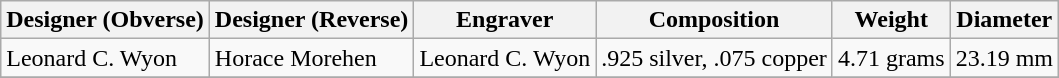<table class="wikitable">
<tr>
<th>Designer (Obverse)</th>
<th>Designer (Reverse)</th>
<th>Engraver</th>
<th>Composition</th>
<th>Weight</th>
<th>Diameter</th>
</tr>
<tr>
<td>Leonard C. Wyon</td>
<td>Horace Morehen</td>
<td>Leonard C. Wyon</td>
<td>.925 silver, .075 copper</td>
<td>4.71 grams</td>
<td>23.19 mm</td>
</tr>
<tr>
</tr>
</table>
